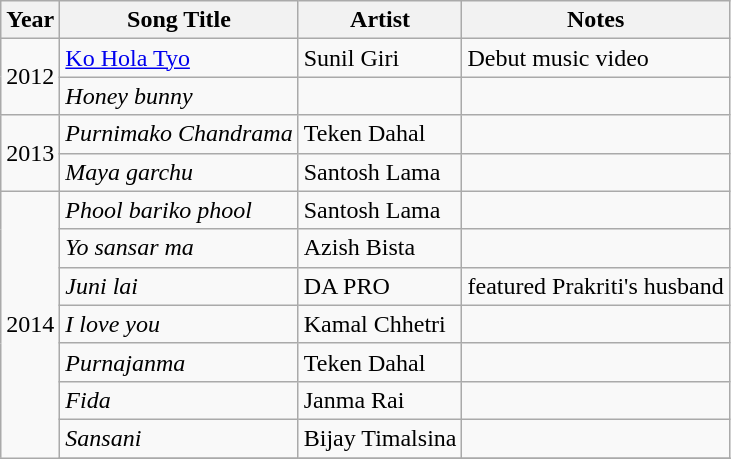<table class="wikitable">
<tr>
<th>Year</th>
<th>Song Title</th>
<th>Artist</th>
<th>Notes</th>
</tr>
<tr>
<td rowspan="2">2012</td>
<td><a href='#'>Ko Hola Tyo</a></td>
<td>Sunil Giri</td>
<td>Debut music video</td>
</tr>
<tr>
<td><em>Honey bunny</em></td>
<td></td>
<td></td>
</tr>
<tr>
<td rowspan="2">2013</td>
<td><em>Purnimako Chandrama</em></td>
<td>Teken Dahal</td>
<td></td>
</tr>
<tr>
<td><em>Maya garchu</em></td>
<td>Santosh Lama</td>
<td></td>
</tr>
<tr>
<td rowspan="10">2014</td>
<td><em>Phool bariko phool</em></td>
<td>Santosh Lama</td>
<td></td>
</tr>
<tr>
<td><em>Yo sansar ma</em></td>
<td>Azish Bista</td>
<td></td>
</tr>
<tr>
<td><em>Juni  lai</em></td>
<td>DA PRO</td>
<td>featured Prakriti's husband</td>
</tr>
<tr>
<td><em>I love you </em></td>
<td>Kamal Chhetri</td>
<td></td>
</tr>
<tr>
<td><em>Purnajanma</em></td>
<td>Teken Dahal</td>
<td></td>
</tr>
<tr>
<td><em>Fida </em></td>
<td>Janma Rai</td>
<td></td>
</tr>
<tr>
<td><em>Sansani</em></td>
<td>Bijay Timalsina</td>
<td></td>
</tr>
<tr>
</tr>
</table>
